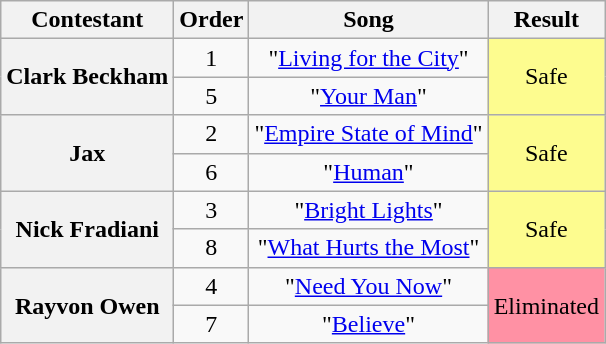<table class="wikitable unsortable" style="text-align:center;">
<tr>
<th scope="col">Contestant</th>
<th scope="col">Order</th>
<th scope="col">Song</th>
<th scope="col">Result</th>
</tr>
<tr>
<th scope="row" rowspan="2">Clark Beckham</th>
<td>1</td>
<td>"<a href='#'>Living for the City</a>"</td>
<td rowspan="2" style="background:#FDFC8F">Safe</td>
</tr>
<tr>
<td>5</td>
<td>"<a href='#'>Your Man</a>"</td>
</tr>
<tr>
<th scope="row" rowspan="2">Jax</th>
<td>2</td>
<td>"<a href='#'>Empire State of Mind</a>"</td>
<td rowspan="2" style="background:#FDFC8F">Safe</td>
</tr>
<tr>
<td>6</td>
<td>"<a href='#'>Human</a>"</td>
</tr>
<tr>
<th scope="row" rowspan="2">Nick Fradiani</th>
<td>3</td>
<td>"<a href='#'>Bright Lights</a>"</td>
<td rowspan="2" style="background:#FDFC8F">Safe</td>
</tr>
<tr>
<td>8</td>
<td>"<a href='#'>What Hurts the Most</a>"</td>
</tr>
<tr>
<th scope="row" rowspan="2">Rayvon Owen</th>
<td>4</td>
<td>"<a href='#'>Need You Now</a>"</td>
<td rowspan="2" bgcolor="FF91A4">Eliminated</td>
</tr>
<tr>
<td>7</td>
<td>"<a href='#'>Believe</a>"</td>
</tr>
</table>
